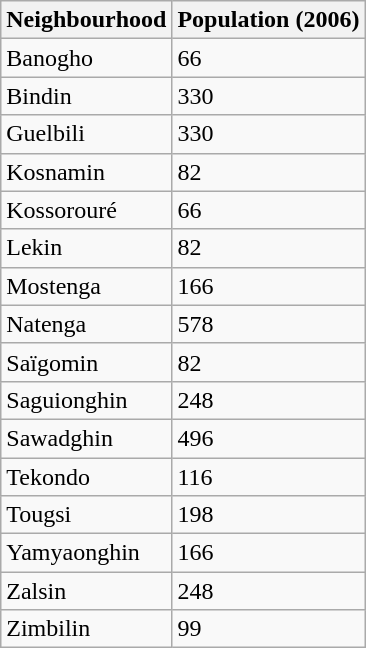<table class="wikitable">
<tr>
<th>Neighbourhood</th>
<th>Population (2006)</th>
</tr>
<tr>
<td>Banogho</td>
<td>66</td>
</tr>
<tr>
<td>Bindin</td>
<td>330</td>
</tr>
<tr>
<td>Guelbili</td>
<td>330</td>
</tr>
<tr>
<td>Kosnamin</td>
<td>82</td>
</tr>
<tr>
<td>Kossorouré</td>
<td>66</td>
</tr>
<tr>
<td>Lekin</td>
<td>82</td>
</tr>
<tr>
<td>Mostenga</td>
<td>166</td>
</tr>
<tr>
<td>Natenga</td>
<td>578</td>
</tr>
<tr>
<td>Saïgomin</td>
<td>82</td>
</tr>
<tr>
<td>Saguionghin</td>
<td>248</td>
</tr>
<tr>
<td>Sawadghin</td>
<td>496</td>
</tr>
<tr>
<td>Tekondo</td>
<td>116</td>
</tr>
<tr>
<td>Tougsi</td>
<td>198</td>
</tr>
<tr>
<td>Yamyaonghin</td>
<td>166</td>
</tr>
<tr>
<td>Zalsin</td>
<td>248</td>
</tr>
<tr>
<td>Zimbilin</td>
<td>99</td>
</tr>
</table>
